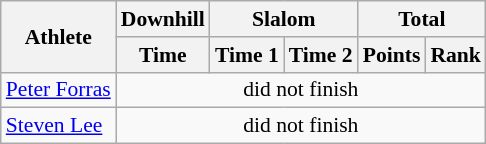<table class="wikitable" style="font-size:90%">
<tr>
<th rowspan="2">Athlete</th>
<th>Downhill</th>
<th colspan="2">Slalom</th>
<th colspan="2">Total</th>
</tr>
<tr>
<th>Time</th>
<th>Time 1</th>
<th>Time 2</th>
<th>Points</th>
<th>Rank</th>
</tr>
<tr align="center">
<td align="left"><a href='#'>Peter Forras</a></td>
<td colspan=5>did not finish</td>
</tr>
<tr align="center">
<td align="left"><a href='#'>Steven Lee</a></td>
<td colspan=5>did not finish</td>
</tr>
</table>
